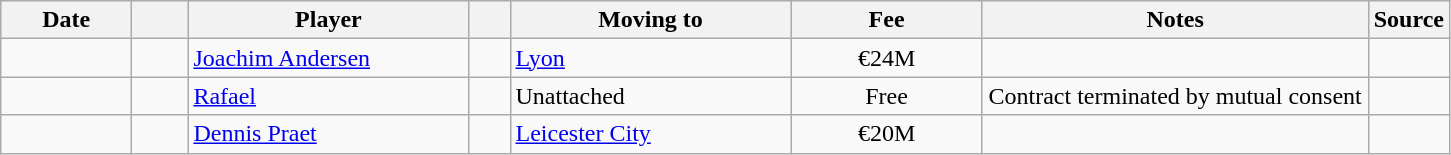<table class="wikitable sortable">
<tr>
<th style="width:80px;">Date</th>
<th style="width:30px;"></th>
<th style="width:180px;">Player</th>
<th style="width:20px;"></th>
<th style="width:180px;">Moving to</th>
<th style="width:120px;" class="unsortable">Fee</th>
<th style="width:250px;" class="unsortable">Notes</th>
<th style="width:20px;">Source</th>
</tr>
<tr>
<td></td>
<td align=center></td>
<td> <a href='#'>Joachim Andersen</a></td>
<td align=center></td>
<td> <a href='#'>Lyon</a></td>
<td align=center>€24M</td>
<td align=center></td>
<td></td>
</tr>
<tr>
<td></td>
<td align=center></td>
<td> <a href='#'>Rafael</a></td>
<td align=center></td>
<td>Unattached</td>
<td align=center>Free</td>
<td align=center>Contract terminated by mutual consent</td>
<td></td>
</tr>
<tr>
<td></td>
<td align=center></td>
<td> <a href='#'>Dennis Praet</a></td>
<td align=center></td>
<td> <a href='#'>Leicester City</a></td>
<td align=center>€20M</td>
<td align=center></td>
<td></td>
</tr>
</table>
